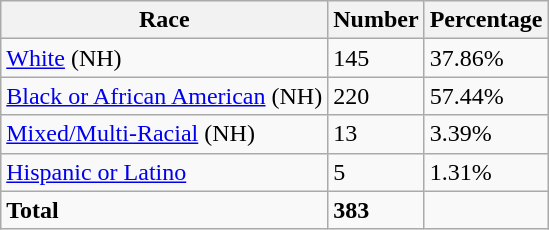<table class="wikitable">
<tr>
<th>Race</th>
<th>Number</th>
<th>Percentage</th>
</tr>
<tr>
<td><a href='#'>White</a> (NH)</td>
<td>145</td>
<td>37.86%</td>
</tr>
<tr>
<td><a href='#'>Black or African American</a> (NH)</td>
<td>220</td>
<td>57.44%</td>
</tr>
<tr>
<td><a href='#'>Mixed/Multi-Racial</a> (NH)</td>
<td>13</td>
<td>3.39%</td>
</tr>
<tr>
<td><a href='#'>Hispanic or Latino</a></td>
<td>5</td>
<td>1.31%</td>
</tr>
<tr>
<td><strong>Total</strong></td>
<td><strong>383</strong></td>
<td></td>
</tr>
</table>
